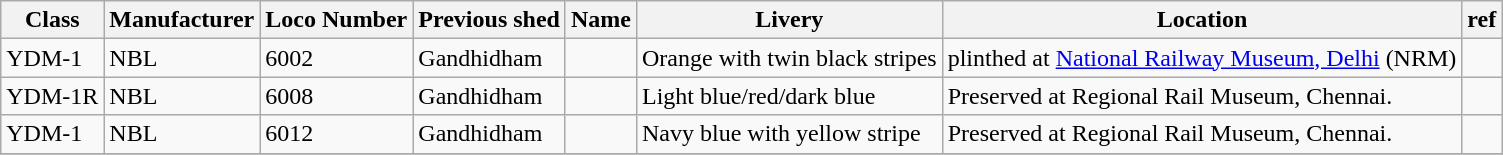<table class="wikitable">
<tr>
<th>Class</th>
<th>Manufacturer</th>
<th>Loco Number</th>
<th>Previous shed</th>
<th>Name</th>
<th>Livery</th>
<th>Location</th>
<th>ref</th>
</tr>
<tr>
<td>YDM-1</td>
<td>NBL</td>
<td>6002</td>
<td>Gandhidham</td>
<td></td>
<td>Orange with twin black stripes</td>
<td>plinthed at <a href='#'>National Railway Museum, Delhi</a> (NRM)</td>
<td></td>
</tr>
<tr>
<td>YDM-1R</td>
<td>NBL</td>
<td>6008</td>
<td>Gandhidham</td>
<td></td>
<td>Light blue/red/dark blue</td>
<td>Preserved at Regional Rail Museum, Chennai.</td>
<td></td>
</tr>
<tr>
<td>YDM-1</td>
<td>NBL</td>
<td>6012</td>
<td>Gandhidham</td>
<td></td>
<td>Navy blue with yellow stripe</td>
<td>Preserved at Regional Rail Museum, Chennai.</td>
<td></td>
</tr>
<tr>
</tr>
</table>
